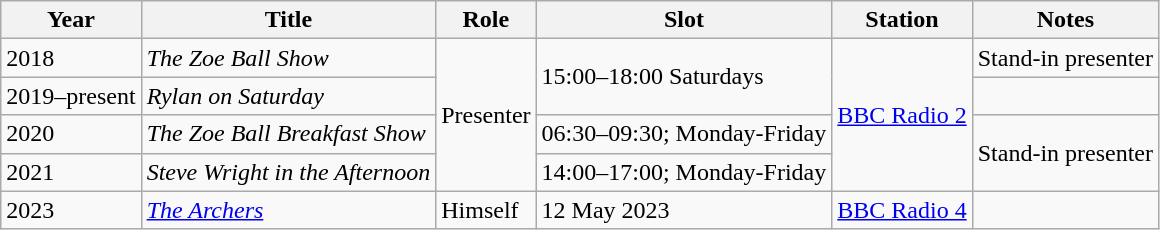<table class="wikitable">
<tr>
<th>Year</th>
<th>Title</th>
<th>Role</th>
<th>Slot</th>
<th>Station</th>
<th>Notes</th>
</tr>
<tr>
<td>2018</td>
<td><em>The Zoe Ball Show</em></td>
<td rowspan="4">Presenter</td>
<td rowspan="2">15:00–18:00 Saturdays</td>
<td rowspan="4"><a href='#'>BBC Radio 2</a></td>
<td>Stand-in presenter</td>
</tr>
<tr>
<td>2019–present</td>
<td><em>Rylan on Saturday</em></td>
<td></td>
</tr>
<tr>
<td>2020</td>
<td><em>The Zoe Ball Breakfast Show</em></td>
<td>06:30–09:30; Monday-Friday</td>
<td rowspan="2">Stand-in presenter</td>
</tr>
<tr>
<td>2021</td>
<td><em>Steve Wright in the Afternoon</em></td>
<td>14:00–17:00; Monday-Friday</td>
</tr>
<tr>
<td>2023</td>
<td><em><a href='#'>The Archers</a></em></td>
<td>Himself</td>
<td>12 May 2023</td>
<td><a href='#'>BBC Radio 4</a></td>
<td></td>
</tr>
</table>
